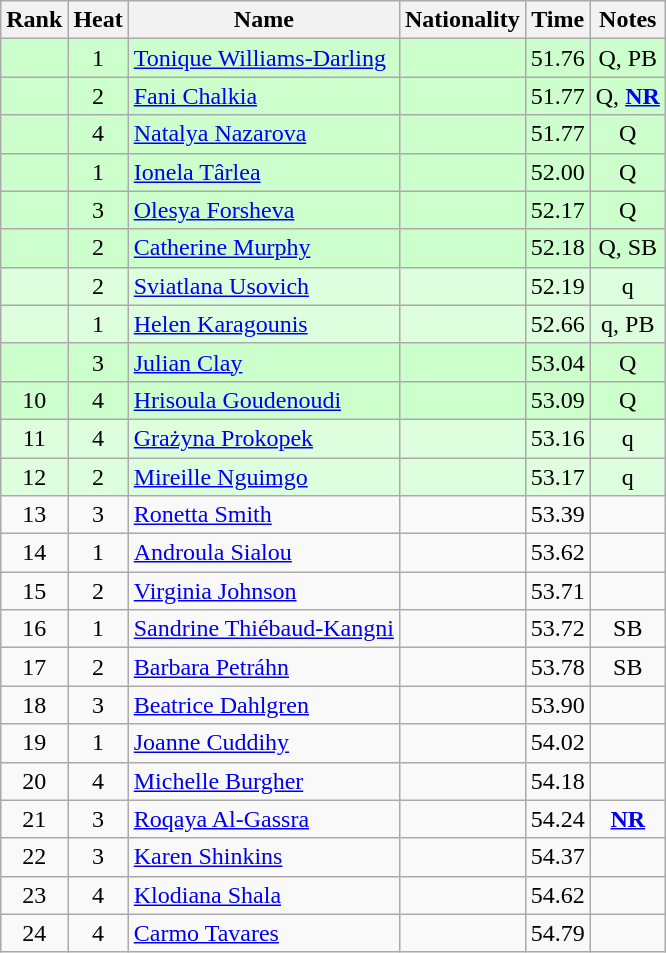<table class="wikitable sortable" style="text-align:center">
<tr>
<th>Rank</th>
<th>Heat</th>
<th>Name</th>
<th>Nationality</th>
<th>Time</th>
<th>Notes</th>
</tr>
<tr bgcolor=ccffcc>
<td></td>
<td>1</td>
<td align="left"><a href='#'>Tonique Williams-Darling</a></td>
<td align=left></td>
<td>51.76</td>
<td>Q, PB</td>
</tr>
<tr bgcolor=ccffcc>
<td></td>
<td>2</td>
<td align="left"><a href='#'>Fani Chalkia</a></td>
<td align=left></td>
<td>51.77</td>
<td>Q, <strong><a href='#'>NR</a></strong></td>
</tr>
<tr bgcolor=ccffcc>
<td></td>
<td>4</td>
<td align="left"><a href='#'>Natalya Nazarova</a></td>
<td align=left></td>
<td>51.77</td>
<td>Q</td>
</tr>
<tr bgcolor=ccffcc>
<td></td>
<td>1</td>
<td align="left"><a href='#'>Ionela Târlea</a></td>
<td align=left></td>
<td>52.00</td>
<td>Q</td>
</tr>
<tr bgcolor=ccffcc>
<td></td>
<td>3</td>
<td align="left"><a href='#'>Olesya Forsheva</a></td>
<td align=left></td>
<td>52.17</td>
<td>Q</td>
</tr>
<tr bgcolor=ccffcc>
<td></td>
<td>2</td>
<td align="left"><a href='#'>Catherine Murphy</a></td>
<td align=left></td>
<td>52.18</td>
<td>Q, SB</td>
</tr>
<tr bgcolor=ddffdd>
<td></td>
<td>2</td>
<td align="left"><a href='#'>Sviatlana Usovich</a></td>
<td align=left></td>
<td>52.19</td>
<td>q</td>
</tr>
<tr bgcolor=ddffdd>
<td></td>
<td>1</td>
<td align="left"><a href='#'>Helen Karagounis</a></td>
<td align=left></td>
<td>52.66</td>
<td>q, PB</td>
</tr>
<tr bgcolor=ccffcc>
<td></td>
<td>3</td>
<td align="left"><a href='#'>Julian Clay</a></td>
<td align=left></td>
<td>53.04</td>
<td>Q</td>
</tr>
<tr bgcolor=ccffcc>
<td>10</td>
<td>4</td>
<td align="left"><a href='#'>Hrisoula Goudenoudi</a></td>
<td align=left></td>
<td>53.09</td>
<td>Q</td>
</tr>
<tr bgcolor=ddffdd>
<td>11</td>
<td>4</td>
<td align="left"><a href='#'>Grażyna Prokopek</a></td>
<td align=left></td>
<td>53.16</td>
<td>q</td>
</tr>
<tr bgcolor=ddffdd>
<td>12</td>
<td>2</td>
<td align="left"><a href='#'>Mireille Nguimgo</a></td>
<td align=left></td>
<td>53.17</td>
<td>q</td>
</tr>
<tr>
<td>13</td>
<td>3</td>
<td align="left"><a href='#'>Ronetta Smith</a></td>
<td align=left></td>
<td>53.39</td>
<td></td>
</tr>
<tr>
<td>14</td>
<td>1</td>
<td align="left"><a href='#'>Androula Sialou</a></td>
<td align=left></td>
<td>53.62</td>
<td></td>
</tr>
<tr>
<td>15</td>
<td>2</td>
<td align="left"><a href='#'>Virginia Johnson</a></td>
<td align=left></td>
<td>53.71</td>
<td></td>
</tr>
<tr>
<td>16</td>
<td>1</td>
<td align="left"><a href='#'>Sandrine Thiébaud-Kangni</a></td>
<td align=left></td>
<td>53.72</td>
<td>SB</td>
</tr>
<tr>
<td>17</td>
<td>2</td>
<td align="left"><a href='#'>Barbara Petráhn</a></td>
<td align=left></td>
<td>53.78</td>
<td>SB</td>
</tr>
<tr>
<td>18</td>
<td>3</td>
<td align="left"><a href='#'>Beatrice Dahlgren</a></td>
<td align=left></td>
<td>53.90</td>
<td></td>
</tr>
<tr>
<td>19</td>
<td>1</td>
<td align="left"><a href='#'>Joanne Cuddihy</a></td>
<td align=left></td>
<td>54.02</td>
<td></td>
</tr>
<tr>
<td>20</td>
<td>4</td>
<td align="left"><a href='#'>Michelle Burgher</a></td>
<td align=left></td>
<td>54.18</td>
<td></td>
</tr>
<tr>
<td>21</td>
<td>3</td>
<td align="left"><a href='#'>Roqaya Al-Gassra</a></td>
<td align=left></td>
<td>54.24</td>
<td><strong><a href='#'>NR</a></strong></td>
</tr>
<tr>
<td>22</td>
<td>3</td>
<td align="left"><a href='#'>Karen Shinkins</a></td>
<td align=left></td>
<td>54.37</td>
<td></td>
</tr>
<tr>
<td>23</td>
<td>4</td>
<td align="left"><a href='#'>Klodiana Shala</a></td>
<td align=left></td>
<td>54.62</td>
<td></td>
</tr>
<tr>
<td>24</td>
<td>4</td>
<td align="left"><a href='#'>Carmo Tavares</a></td>
<td align=left></td>
<td>54.79</td>
<td></td>
</tr>
</table>
